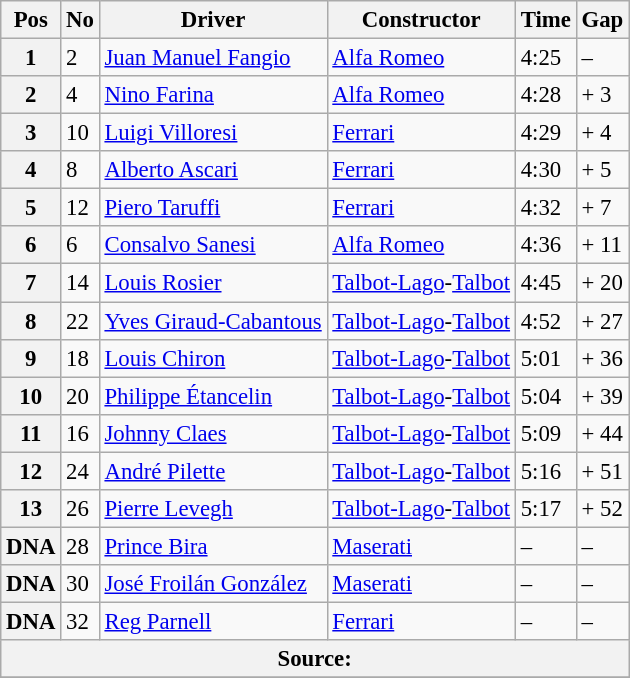<table class="wikitable sortable" style="font-size: 95%;">
<tr>
<th>Pos</th>
<th>No</th>
<th>Driver</th>
<th>Constructor</th>
<th>Time</th>
<th class="unsortable">Gap</th>
</tr>
<tr>
<th>1</th>
<td>2</td>
<td data-sort-value="FAN"> <a href='#'>Juan Manuel Fangio</a></td>
<td><a href='#'>Alfa Romeo</a></td>
<td>4:25</td>
<td>–</td>
</tr>
<tr>
<th>2</th>
<td>4</td>
<td data-sort-value="FAR"> <a href='#'>Nino Farina</a></td>
<td><a href='#'>Alfa Romeo</a></td>
<td>4:28</td>
<td>+ 3</td>
</tr>
<tr>
<th>3</th>
<td>10</td>
<td data-sort-value="VIL"> <a href='#'>Luigi Villoresi</a></td>
<td><a href='#'>Ferrari</a></td>
<td>4:29</td>
<td>+ 4</td>
</tr>
<tr>
<th>4</th>
<td>8</td>
<td data-sort-value="ASC"> <a href='#'>Alberto Ascari</a></td>
<td><a href='#'>Ferrari</a></td>
<td>4:30</td>
<td>+ 5</td>
</tr>
<tr>
<th>5</th>
<td>12</td>
<td data-sort-value="TAR"> <a href='#'>Piero Taruffi</a></td>
<td><a href='#'>Ferrari</a></td>
<td>4:32</td>
<td>+ 7</td>
</tr>
<tr>
<th>6</th>
<td>6</td>
<td data-sort-value="SAN"> <a href='#'>Consalvo Sanesi</a></td>
<td><a href='#'>Alfa Romeo</a></td>
<td>4:36</td>
<td>+ 11</td>
</tr>
<tr>
<th>7</th>
<td>14</td>
<td data-sort-value="ROS"> <a href='#'>Louis Rosier</a></td>
<td><a href='#'>Talbot-Lago</a>-<a href='#'>Talbot</a></td>
<td>4:45</td>
<td>+ 20</td>
</tr>
<tr>
<th>8</th>
<td>22</td>
<td data-sort-value="GIR"> <a href='#'>Yves Giraud-Cabantous</a></td>
<td><a href='#'>Talbot-Lago</a>-<a href='#'>Talbot</a></td>
<td>4:52</td>
<td>+ 27</td>
</tr>
<tr>
<th>9</th>
<td>18</td>
<td data-sort-value="CHI"> <a href='#'>Louis Chiron</a></td>
<td><a href='#'>Talbot-Lago</a>-<a href='#'>Talbot</a></td>
<td>5:01</td>
<td>+ 36</td>
</tr>
<tr>
<th>10</th>
<td>20</td>
<td data-sort-value="ETA"> <a href='#'>Philippe Étancelin</a></td>
<td><a href='#'>Talbot-Lago</a>-<a href='#'>Talbot</a></td>
<td>5:04</td>
<td>+ 39</td>
</tr>
<tr>
<th>11</th>
<td>16</td>
<td data-sort-value="CLA"> <a href='#'>Johnny Claes</a></td>
<td><a href='#'>Talbot-Lago</a>-<a href='#'>Talbot</a></td>
<td>5:09</td>
<td>+ 44</td>
</tr>
<tr>
<th>12</th>
<td>24</td>
<td> <a href='#'>André Pilette</a></td>
<td><a href='#'>Talbot-Lago</a>-<a href='#'>Talbot</a></td>
<td>5:16</td>
<td>+ 51</td>
</tr>
<tr>
<th>13</th>
<td>26</td>
<td data-sort-value="LEV"> <a href='#'>Pierre Levegh</a></td>
<td><a href='#'>Talbot-Lago</a>-<a href='#'>Talbot</a></td>
<td>5:17</td>
<td>+ 52</td>
</tr>
<tr>
<th data-sort-value="27">DNA</th>
<td>28</td>
<td data-sort-value="BIR"> <a href='#'>Prince Bira</a></td>
<td><a href='#'>Maserati</a></td>
<td data-sort-value="14">–</td>
<td>–</td>
</tr>
<tr>
<th data-sort-value="27">DNA</th>
<td>30</td>
<td data-sort-value="GON"> <a href='#'>José Froilán González</a></td>
<td><a href='#'>Maserati</a></td>
<td data-sort-value="14">–</td>
<td>–</td>
</tr>
<tr>
<th data-sort-value="77:00">DNA</th>
<td>32</td>
<td data-sort-value="PAR"> <a href='#'>Reg Parnell</a></td>
<td><a href='#'>Ferrari</a></td>
<td data-sort-value="14">–</td>
<td>–</td>
</tr>
<tr>
<th colspan="6">Source:</th>
</tr>
<tr>
</tr>
</table>
